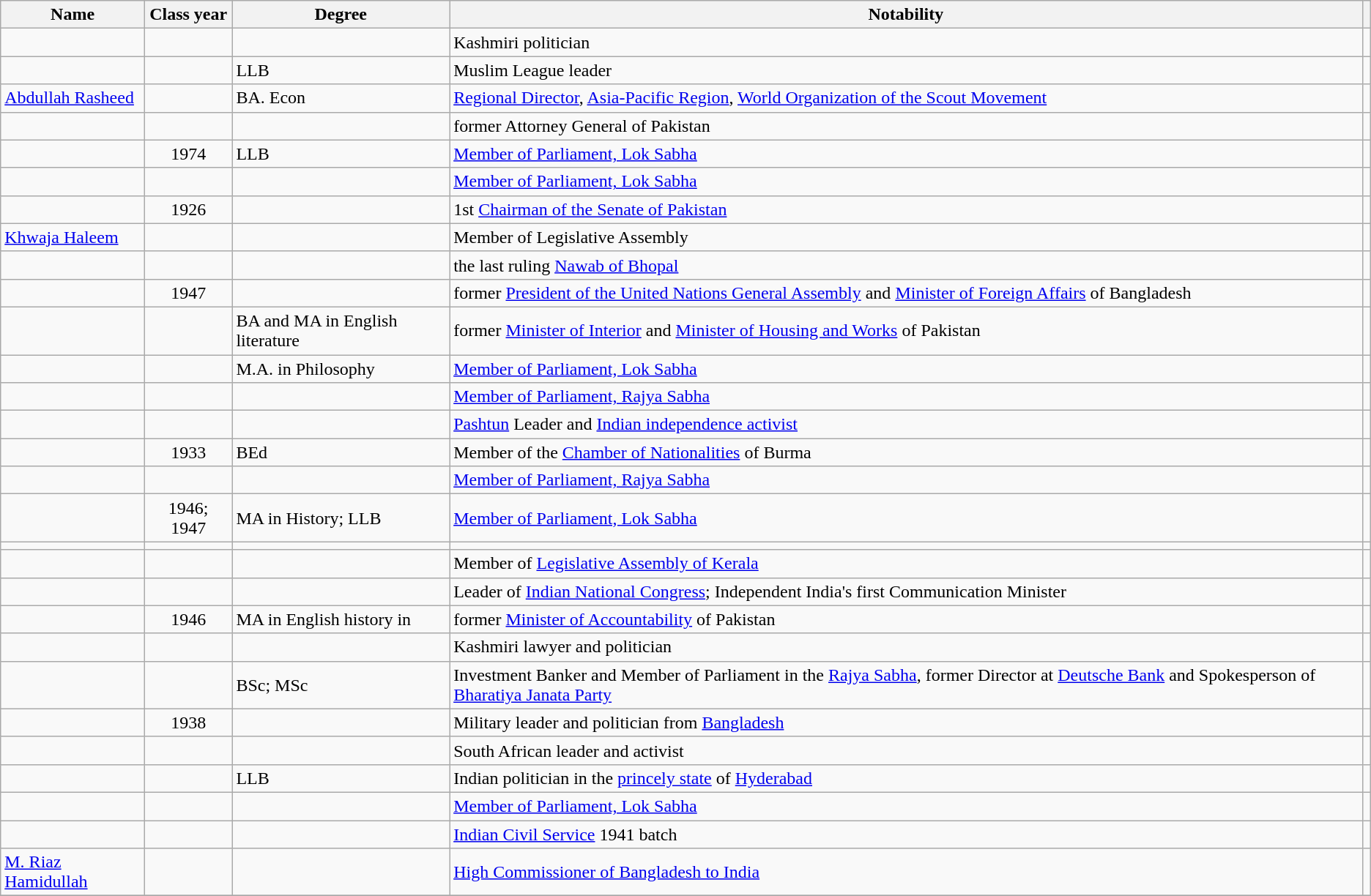<table class="wikitable sortable">
<tr>
<th>Name</th>
<th data-sort-type="isoDate">Class year</th>
<th class="unsortable">Degree</th>
<th class="unsortable">Notability</th>
<th class="unsortable"></th>
</tr>
<tr>
<td></td>
<td style="text-align:center;"></td>
<td></td>
<td>Kashmiri politician</td>
<td style="text-align:center;"></td>
</tr>
<tr>
<td></td>
<td style="text-align:center;"></td>
<td>LLB</td>
<td>Muslim League leader</td>
<td style="text-align:center;"></td>
</tr>
<tr>
<td><a href='#'>Abdullah Rasheed</a></td>
<td></td>
<td>BA. Econ</td>
<td><a href='#'>Regional Director</a>, <a href='#'>Asia-Pacific Region</a>, <a href='#'>World Organization of the Scout Movement</a></td>
<td></td>
</tr>
<tr>
<td></td>
<td style="text-align:center;"></td>
<td></td>
<td>former Attorney General of Pakistan</td>
<td style="text-align:center;"></td>
</tr>
<tr>
<td></td>
<td style="text-align:center;">1974</td>
<td>LLB</td>
<td><a href='#'>Member of Parliament, Lok Sabha</a></td>
<td style="text-align:center;"></td>
</tr>
<tr>
<td></td>
<td style="text-align:center;"></td>
<td></td>
<td><a href='#'>Member of Parliament, Lok Sabha</a></td>
<td style="text-align:center;"></td>
</tr>
<tr>
<td></td>
<td style="text-align:center;">1926</td>
<td></td>
<td>1st <a href='#'>Chairman of the Senate of Pakistan</a></td>
<td style="text-align:center;"></td>
</tr>
<tr>
<td><a href='#'>Khwaja Haleem</a></td>
<td></td>
<td></td>
<td>Member of Legislative Assembly</td>
<td></td>
</tr>
<tr>
<td></td>
<td style="text-align:center;"></td>
<td></td>
<td>the last ruling <a href='#'>Nawab of Bhopal</a></td>
<td style="text-align:center;"></td>
</tr>
<tr>
<td></td>
<td style="text-align:center;">1947</td>
<td></td>
<td>former <a href='#'>President of the United Nations General Assembly</a> and <a href='#'>Minister of Foreign Affairs</a> of Bangladesh</td>
<td style="text-align:center;"></td>
</tr>
<tr>
<td></td>
<td style="text-align:center;"></td>
<td>BA and MA in English literature</td>
<td>former <a href='#'>Minister of Interior</a> and <a href='#'>Minister of Housing and Works</a> of Pakistan</td>
<td style="text-align:center;"></td>
</tr>
<tr>
<td></td>
<td style="text-align:center;"></td>
<td>M.A. in Philosophy</td>
<td><a href='#'>Member of Parliament, Lok Sabha</a></td>
<td style="text-align:center;"></td>
</tr>
<tr>
<td></td>
<td style="text-align:center;"></td>
<td></td>
<td><a href='#'>Member of Parliament, Rajya Sabha</a></td>
<td style="text-align:center;"></td>
</tr>
<tr>
<td></td>
<td style="text-align:center;"></td>
<td></td>
<td><a href='#'>Pashtun</a> Leader and <a href='#'>Indian independence activist</a></td>
<td style="text-align:center;"></td>
</tr>
<tr>
<td></td>
<td style="text-align:center;">1933</td>
<td>BEd</td>
<td>Member of the <a href='#'>Chamber of Nationalities</a> of Burma</td>
<td style="text-align:center;"></td>
</tr>
<tr>
<td></td>
<td style="text-align:center;"></td>
<td></td>
<td><a href='#'>Member of Parliament, Rajya Sabha</a></td>
<td style="text-align:center;"></td>
</tr>
<tr>
<td></td>
<td style="text-align:center;">1946; 1947</td>
<td>MA in History; LLB</td>
<td><a href='#'>Member of Parliament, Lok Sabha</a></td>
<td style="text-align:center;"></td>
</tr>
<tr>
<td></td>
<td style="text-align:center;"></td>
<td></td>
<td></td>
<td style="text-align:center;"></td>
</tr>
<tr>
<td></td>
<td style="text-align:center;"></td>
<td></td>
<td>Member of <a href='#'>Legislative Assembly of Kerala</a></td>
<td style="text-align:center;"></td>
</tr>
<tr>
<td></td>
<td style="text-align:center;"></td>
<td></td>
<td>Leader of <a href='#'>Indian National Congress</a>; Independent India's first Communication Minister</td>
<td style="text-align:center;"></td>
</tr>
<tr>
<td></td>
<td style="text-align:center;">1946</td>
<td>MA in English history in</td>
<td>former <a href='#'>Minister of Accountability</a> of Pakistan</td>
<td style="text-align:center;"></td>
</tr>
<tr>
<td></td>
<td style="text-align:center;"></td>
<td></td>
<td>Kashmiri lawyer and politician</td>
<td style="text-align:center;"></td>
</tr>
<tr>
<td></td>
<td style="text-align:center;"></td>
<td>BSc; MSc</td>
<td>Investment Banker and Member of Parliament in the <a href='#'>Rajya Sabha</a>, former Director at <a href='#'>Deutsche Bank</a> and Spokesperson of <a href='#'>Bharatiya Janata Party</a></td>
<td style="text-align:center;"></td>
</tr>
<tr>
<td></td>
<td style="text-align:center;">1938</td>
<td></td>
<td>Military leader and politician from <a href='#'>Bangladesh</a></td>
<td style="text-align:center;"></td>
</tr>
<tr>
<td></td>
<td style="text-align:center;"></td>
<td></td>
<td>South African leader and activist</td>
<td style="text-align:center;"></td>
</tr>
<tr>
<td></td>
<td style="text-align:center;"></td>
<td>LLB</td>
<td>Indian politician in the <a href='#'>princely state</a> of <a href='#'>Hyderabad</a></td>
<td style="text-align:center;"></td>
</tr>
<tr>
<td></td>
<td style="text-align:center;"></td>
<td></td>
<td><a href='#'>Member of Parliament, Lok Sabha</a></td>
<td style="text-align:center;"></td>
</tr>
<tr>
<td></td>
<td style="text-align:center;"></td>
<td></td>
<td><a href='#'>Indian Civil Service</a> 1941 batch</td>
<td></td>
</tr>
<tr>
<td><a href='#'>M. Riaz Hamidullah</a></td>
<td style="text-align: center;"></td>
<td></td>
<td><a href='#'>High Commissioner of Bangladesh to India</a></td>
<td></td>
</tr>
<tr>
</tr>
</table>
